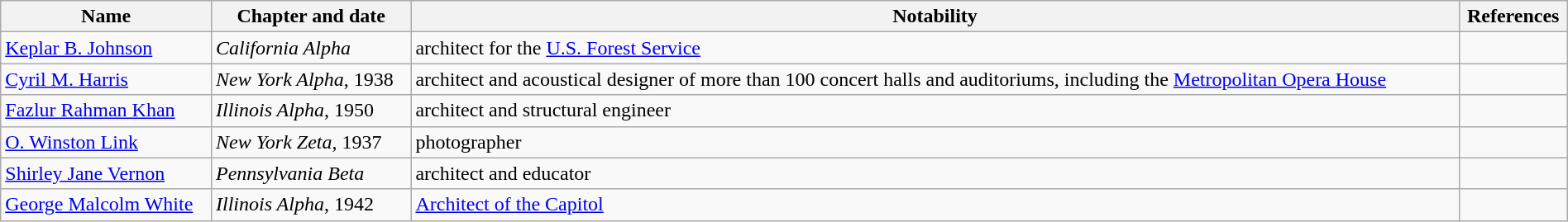<table class="wikitable sortable" style="width:100%;" ">
<tr>
<th>Name</th>
<th>Chapter and date</th>
<th>Notability</th>
<th>References</th>
</tr>
<tr>
<td><a href='#'>Keplar B. Johnson</a></td>
<td><em>California Alpha</em></td>
<td>architect for the <a href='#'>U.S. Forest Service</a></td>
<td></td>
</tr>
<tr>
<td><a href='#'>Cyril M. Harris</a></td>
<td><em>New York Alpha</em>, 1938</td>
<td>architect and acoustical designer of more than 100 concert halls and auditoriums, including the <a href='#'>Metropolitan Opera House</a></td>
<td></td>
</tr>
<tr>
<td><a href='#'>Fazlur Rahman Khan</a></td>
<td><em>Illinois Alpha</em>, 1950</td>
<td>architect and structural engineer</td>
<td></td>
</tr>
<tr>
<td><a href='#'>O. Winston Link</a></td>
<td><em>New York Zeta</em>, 1937</td>
<td>photographer</td>
<td></td>
</tr>
<tr>
<td><a href='#'>Shirley Jane Vernon</a></td>
<td><em>Pennsylvania Beta</em></td>
<td>architect and educator</td>
<td></td>
</tr>
<tr>
<td><a href='#'>George Malcolm White</a></td>
<td><em>Illinois Alpha</em>, 1942</td>
<td><a href='#'>Architect of the Capitol</a></td>
<td></td>
</tr>
</table>
